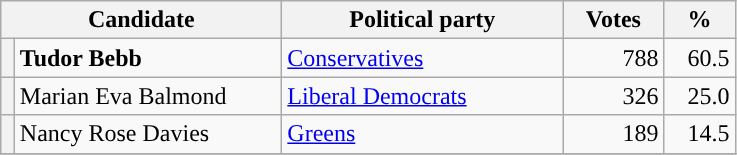<table class="wikitable">
<tr>
<th valign=top colspan="2" style="width: 180px">Candidate</th>
<th valign=top style="width: 180px">Political party</th>
<th valign=top style="width: 60px">Votes</th>
<th valign=top style="width: 40px">%</th>
</tr>
<tr>
<th style="background-color: "></th>
<td><strong>Tudor Bebb</strong></td>
<td><a href='#'>Conservatives</a></td>
<td align="right">788</td>
<td align="right">60.5</td>
</tr>
<tr>
<th style="background-color: "></th>
<td>Marian Eva Balmond</td>
<td><a href='#'>Liberal Democrats</a></td>
<td align="right">326</td>
<td align="right">25.0</td>
</tr>
<tr>
<th style="background-color: "></th>
<td>Nancy Rose Davies</td>
<td><a href='#'>Greens</a></td>
<td align="right">189</td>
<td align="right">14.5</td>
</tr>
<tr>
</tr>
</table>
